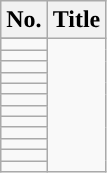<table class="wikitable plainrowheaders" style="width|100%; margin|auto;">
<tr>
<th scope="col" style="width">No.</th>
<th scope="col">Title</th>
</tr>
<tr>
</tr>
<tr>
<td></td>
</tr>
<tr>
<td></td>
</tr>
<tr>
<td></td>
</tr>
<tr>
<td></td>
</tr>
<tr>
<td></td>
</tr>
<tr>
<td></td>
</tr>
<tr>
<td></td>
</tr>
<tr>
<td></td>
</tr>
<tr>
<td></td>
</tr>
<tr>
<td></td>
</tr>
<tr>
<td></td>
</tr>
<tr>
<td></td>
</tr>
</table>
